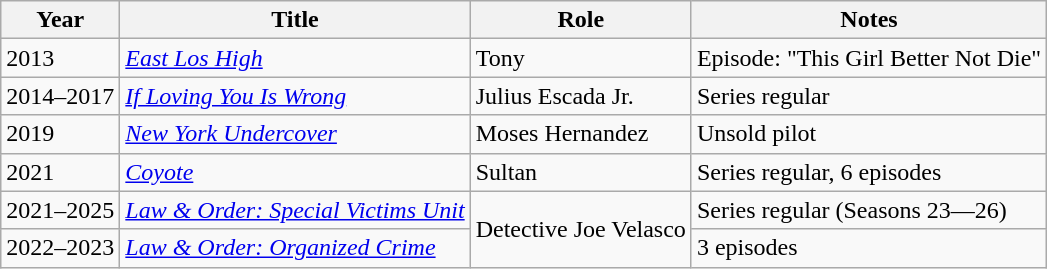<table class="wikitable sortable">
<tr>
<th>Year</th>
<th>Title</th>
<th>Role</th>
<th class="unsortable">Notes</th>
</tr>
<tr>
<td>2013</td>
<td><em><a href='#'>East Los High</a></em></td>
<td>Tony</td>
<td>Episode: "This Girl Better Not Die"</td>
</tr>
<tr>
<td>2014–2017</td>
<td><em><a href='#'>If Loving You Is Wrong</a></em></td>
<td>Julius Escada Jr.</td>
<td>Series regular</td>
</tr>
<tr>
<td>2019</td>
<td><em><a href='#'>New York Undercover</a></em></td>
<td>Moses Hernandez</td>
<td>Unsold pilot</td>
</tr>
<tr>
<td>2021</td>
<td><em><a href='#'>Coyote</a></em></td>
<td>Sultan</td>
<td>Series regular, 6 episodes</td>
</tr>
<tr>
<td>2021–2025</td>
<td><em><a href='#'>Law & Order: Special Victims Unit</a></em></td>
<td Rowspan=2>Detective Joe Velasco</td>
<td>Series regular (Seasons 23—26)</td>
</tr>
<tr>
<td>2022–2023</td>
<td><em><a href='#'>Law & Order: Organized Crime</a></em></td>
<td>3 episodes</td>
</tr>
</table>
